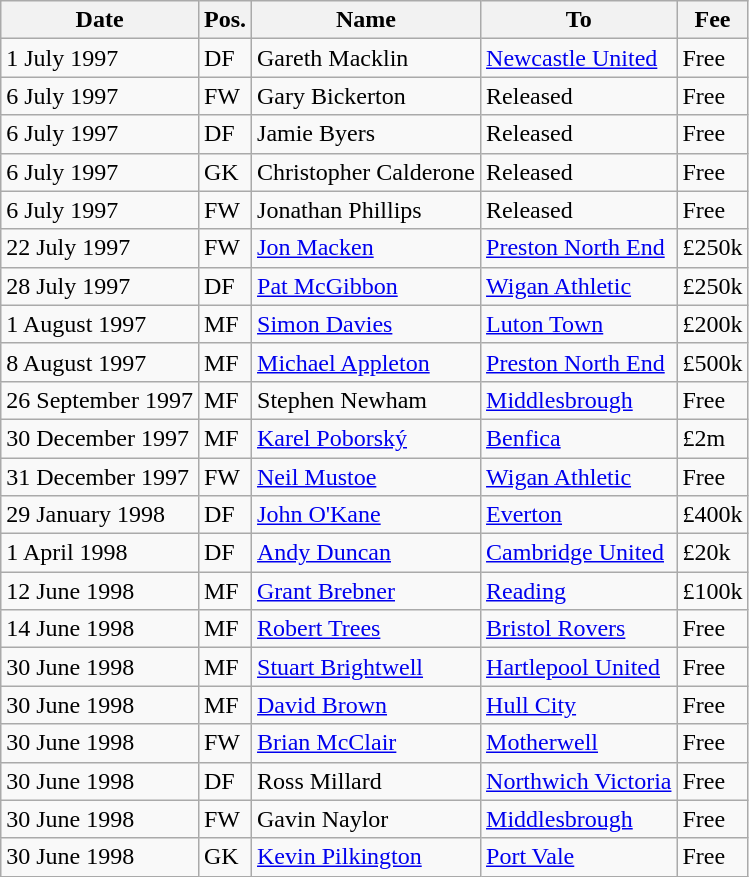<table class="wikitable">
<tr>
<th>Date</th>
<th>Pos.</th>
<th>Name</th>
<th>To</th>
<th>Fee</th>
</tr>
<tr>
<td>1 July 1997</td>
<td>DF</td>
<td> Gareth Macklin</td>
<td> <a href='#'>Newcastle United</a></td>
<td>Free</td>
</tr>
<tr>
<td>6 July 1997</td>
<td>FW</td>
<td> Gary Bickerton</td>
<td>Released</td>
<td>Free</td>
</tr>
<tr>
<td>6 July 1997</td>
<td>DF</td>
<td> Jamie Byers</td>
<td>Released</td>
<td>Free</td>
</tr>
<tr>
<td>6 July 1997</td>
<td>GK</td>
<td> Christopher Calderone</td>
<td>Released</td>
<td>Free</td>
</tr>
<tr>
<td>6 July 1997</td>
<td>FW</td>
<td> Jonathan Phillips</td>
<td>Released</td>
<td>Free</td>
</tr>
<tr>
<td>22 July 1997</td>
<td>FW</td>
<td> <a href='#'>Jon Macken</a></td>
<td> <a href='#'>Preston North End</a></td>
<td>£250k</td>
</tr>
<tr>
<td>28 July 1997</td>
<td>DF</td>
<td> <a href='#'>Pat McGibbon</a></td>
<td> <a href='#'>Wigan Athletic</a></td>
<td>£250k</td>
</tr>
<tr>
<td>1 August 1997</td>
<td>MF</td>
<td> <a href='#'>Simon Davies</a></td>
<td> <a href='#'>Luton Town</a></td>
<td>£200k</td>
</tr>
<tr>
<td>8 August 1997</td>
<td>MF</td>
<td> <a href='#'>Michael Appleton</a></td>
<td> <a href='#'>Preston North End</a></td>
<td>£500k</td>
</tr>
<tr>
<td>26 September 1997</td>
<td>MF</td>
<td> Stephen Newham</td>
<td> <a href='#'>Middlesbrough</a></td>
<td>Free</td>
</tr>
<tr>
<td>30 December 1997</td>
<td>MF</td>
<td> <a href='#'>Karel Poborský</a></td>
<td> <a href='#'>Benfica</a></td>
<td>£2m</td>
</tr>
<tr>
<td>31 December 1997</td>
<td>FW</td>
<td> <a href='#'>Neil Mustoe</a></td>
<td> <a href='#'>Wigan Athletic</a></td>
<td>Free</td>
</tr>
<tr>
<td>29 January 1998</td>
<td>DF</td>
<td> <a href='#'>John O'Kane</a></td>
<td> <a href='#'>Everton</a></td>
<td>£400k</td>
</tr>
<tr>
<td>1 April 1998</td>
<td>DF</td>
<td> <a href='#'>Andy Duncan</a></td>
<td> <a href='#'>Cambridge United</a></td>
<td>£20k</td>
</tr>
<tr>
<td>12 June 1998</td>
<td>MF</td>
<td> <a href='#'>Grant Brebner</a></td>
<td> <a href='#'>Reading</a></td>
<td>£100k</td>
</tr>
<tr>
<td>14 June 1998</td>
<td>MF</td>
<td> <a href='#'>Robert Trees</a></td>
<td> <a href='#'>Bristol Rovers</a></td>
<td>Free</td>
</tr>
<tr>
<td>30 June 1998</td>
<td>MF</td>
<td> <a href='#'>Stuart Brightwell</a></td>
<td> <a href='#'>Hartlepool United</a></td>
<td>Free</td>
</tr>
<tr>
<td>30 June 1998</td>
<td>MF</td>
<td> <a href='#'>David Brown</a></td>
<td> <a href='#'>Hull City</a></td>
<td>Free</td>
</tr>
<tr>
<td>30 June 1998</td>
<td>FW</td>
<td> <a href='#'>Brian McClair</a></td>
<td> <a href='#'>Motherwell</a></td>
<td>Free</td>
</tr>
<tr>
<td>30 June 1998</td>
<td>DF</td>
<td> Ross Millard</td>
<td> <a href='#'>Northwich Victoria</a></td>
<td>Free</td>
</tr>
<tr>
<td>30 June 1998</td>
<td>FW</td>
<td> Gavin Naylor</td>
<td> <a href='#'>Middlesbrough</a></td>
<td>Free</td>
</tr>
<tr>
<td>30 June 1998</td>
<td>GK</td>
<td> <a href='#'>Kevin Pilkington</a></td>
<td> <a href='#'>Port Vale</a></td>
<td>Free</td>
</tr>
</table>
